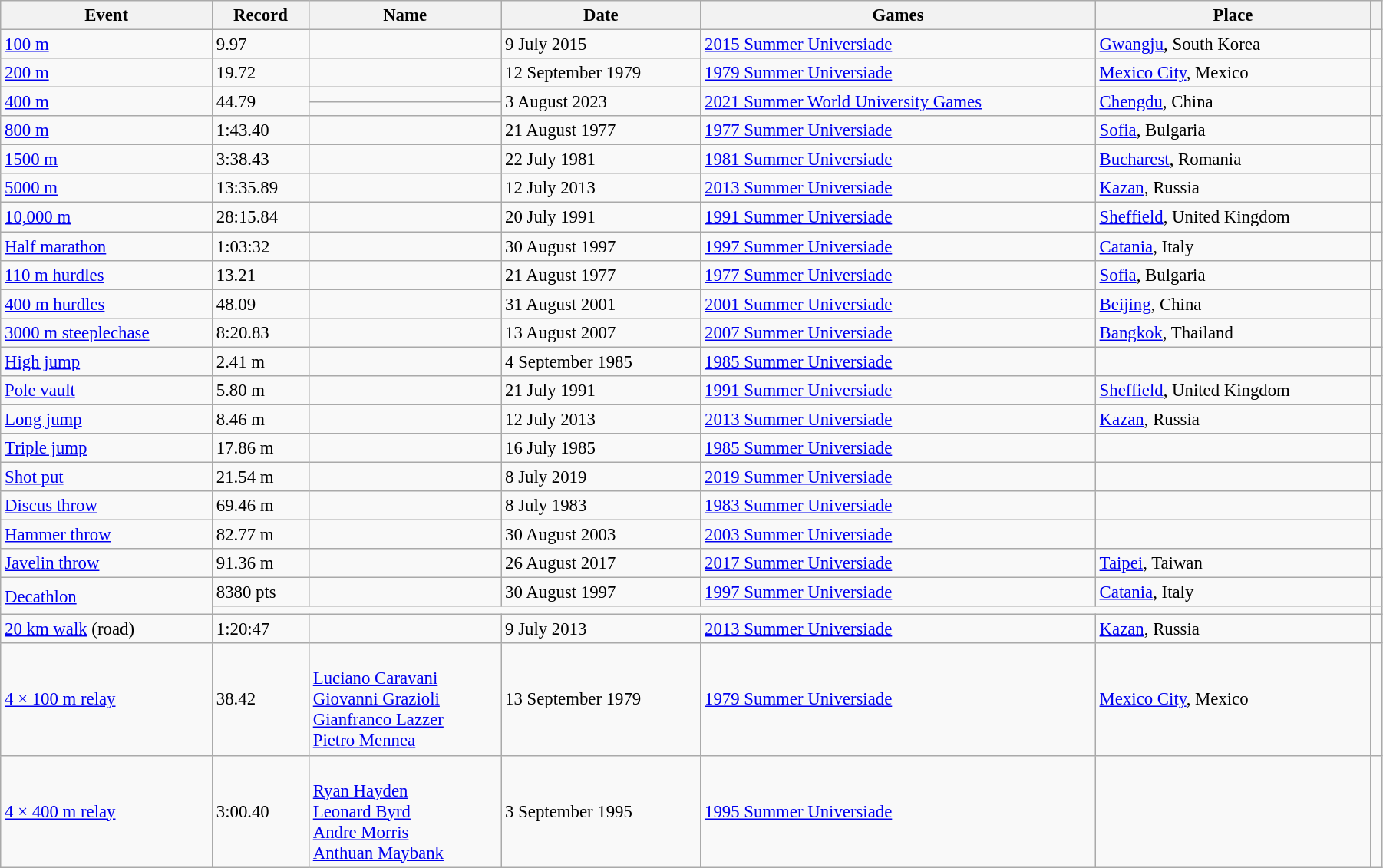<table class="wikitable sortable plainrowheaders" style="font-size:95%; width: 95%;">
<tr>
<th>Event</th>
<th>Record</th>
<th>Name</th>
<th>Date</th>
<th>Games</th>
<th>Place</th>
<th></th>
</tr>
<tr>
<td><a href='#'>100 m</a></td>
<td>9.97 </td>
<td></td>
<td>9 July 2015</td>
<td><a href='#'>2015 Summer Universiade</a></td>
<td><a href='#'>Gwangju</a>, South Korea</td>
<td></td>
</tr>
<tr>
<td><a href='#'>200 m</a></td>
<td>19.72 </td>
<td></td>
<td>12 September 1979</td>
<td><a href='#'>1979 Summer Universiade</a></td>
<td><a href='#'>Mexico City</a>, Mexico</td>
<td></td>
</tr>
<tr>
<td rowspan=2><a href='#'>400 m</a></td>
<td rowspan=2>44.79</td>
<td></td>
<td rowspan=2>3 August 2023</td>
<td rowspan=2><a href='#'>2021 Summer World University Games</a></td>
<td rowspan=2><a href='#'>Chengdu</a>, China</td>
<td rowspan=2></td>
</tr>
<tr>
<td></td>
</tr>
<tr>
<td><a href='#'>800 m</a></td>
<td>1:43.40</td>
<td></td>
<td>21 August 1977</td>
<td><a href='#'>1977 Summer Universiade</a></td>
<td><a href='#'>Sofia</a>, Bulgaria</td>
<td></td>
</tr>
<tr>
<td><a href='#'>1500 m</a></td>
<td>3:38.43</td>
<td></td>
<td>22 July 1981</td>
<td><a href='#'>1981 Summer Universiade</a></td>
<td><a href='#'>Bucharest</a>, Romania</td>
<td></td>
</tr>
<tr>
<td><a href='#'>5000 m</a></td>
<td>13:35.89</td>
<td></td>
<td>12 July 2013</td>
<td><a href='#'>2013 Summer Universiade</a></td>
<td><a href='#'>Kazan</a>, Russia</td>
<td></td>
</tr>
<tr>
<td><a href='#'>10,000 m</a></td>
<td>28:15.84</td>
<td></td>
<td>20 July 1991</td>
<td><a href='#'>1991 Summer Universiade</a></td>
<td><a href='#'>Sheffield</a>, United Kingdom</td>
<td></td>
</tr>
<tr>
<td><a href='#'>Half marathon</a></td>
<td>1:03:32</td>
<td></td>
<td>30 August 1997</td>
<td><a href='#'>1997 Summer Universiade</a></td>
<td><a href='#'>Catania</a>, Italy</td>
<td></td>
</tr>
<tr>
<td><a href='#'>110 m hurdles</a></td>
<td>13.21 </td>
<td></td>
<td>21 August 1977</td>
<td><a href='#'>1977 Summer Universiade</a></td>
<td><a href='#'>Sofia</a>, Bulgaria</td>
<td></td>
</tr>
<tr>
<td><a href='#'>400 m hurdles</a></td>
<td>48.09</td>
<td></td>
<td>31 August 2001</td>
<td><a href='#'>2001 Summer Universiade</a></td>
<td><a href='#'>Beijing</a>, China</td>
<td></td>
</tr>
<tr>
<td><a href='#'>3000 m steeplechase</a></td>
<td>8:20.83</td>
<td></td>
<td>13 August 2007</td>
<td><a href='#'>2007 Summer Universiade</a></td>
<td><a href='#'>Bangkok</a>, Thailand</td>
<td></td>
</tr>
<tr>
<td><a href='#'>High jump</a></td>
<td>2.41 m</td>
<td></td>
<td>4 September 1985</td>
<td><a href='#'>1985 Summer Universiade</a></td>
<td></td>
<td></td>
</tr>
<tr>
<td><a href='#'>Pole vault</a></td>
<td>5.80 m</td>
<td></td>
<td>21 July 1991</td>
<td><a href='#'>1991 Summer Universiade</a></td>
<td><a href='#'>Sheffield</a>, United Kingdom</td>
<td></td>
</tr>
<tr>
<td><a href='#'>Long jump</a></td>
<td>8.46 m </td>
<td></td>
<td>12 July 2013</td>
<td><a href='#'>2013 Summer Universiade</a></td>
<td><a href='#'>Kazan</a>, Russia</td>
<td></td>
</tr>
<tr>
<td><a href='#'>Triple jump</a></td>
<td>17.86 m </td>
<td></td>
<td>16 July 1985</td>
<td><a href='#'>1985 Summer Universiade</a></td>
<td></td>
<td></td>
</tr>
<tr>
<td><a href='#'>Shot put</a></td>
<td>21.54 m</td>
<td></td>
<td>8 July 2019</td>
<td><a href='#'>2019 Summer Universiade</a></td>
<td></td>
<td></td>
</tr>
<tr>
<td><a href='#'>Discus throw</a></td>
<td>69.46 m</td>
<td></td>
<td>8 July 1983</td>
<td><a href='#'>1983 Summer Universiade</a></td>
<td></td>
<td></td>
</tr>
<tr>
<td><a href='#'>Hammer throw</a></td>
<td>82.77 m</td>
<td></td>
<td>30 August 2003</td>
<td><a href='#'> 2003 Summer Universiade</a></td>
<td></td>
<td></td>
</tr>
<tr>
<td><a href='#'>Javelin throw</a></td>
<td>91.36 m</td>
<td></td>
<td>26 August 2017</td>
<td><a href='#'>2017 Summer Universiade</a></td>
<td><a href='#'>Taipei</a>, Taiwan</td>
<td></td>
</tr>
<tr>
<td rowspan=2><a href='#'>Decathlon</a></td>
<td>8380 pts</td>
<td></td>
<td>30 August 1997</td>
<td><a href='#'>1997 Summer Universiade</a></td>
<td><a href='#'>Catania</a>, Italy</td>
<td></td>
</tr>
<tr>
<td colspan=5></td>
<td></td>
</tr>
<tr>
<td><a href='#'>20 km walk</a> (road)</td>
<td>1:20:47</td>
<td></td>
<td>9 July 2013</td>
<td><a href='#'>2013 Summer Universiade</a></td>
<td><a href='#'>Kazan</a>, Russia</td>
<td></td>
</tr>
<tr>
<td><a href='#'>4 × 100 m relay</a></td>
<td>38.42 </td>
<td><br><a href='#'>Luciano Caravani</a><br><a href='#'>Giovanni Grazioli</a><br><a href='#'>Gianfranco Lazzer</a><br><a href='#'>Pietro Mennea</a></td>
<td>13 September 1979</td>
<td><a href='#'>1979 Summer Universiade</a></td>
<td><a href='#'>Mexico City</a>, Mexico</td>
<td></td>
</tr>
<tr>
<td><a href='#'>4 × 400 m relay</a></td>
<td>3:00.40</td>
<td><br><a href='#'>Ryan Hayden</a><br><a href='#'>Leonard Byrd</a><br><a href='#'>Andre Morris</a><br><a href='#'>Anthuan Maybank</a></td>
<td>3 September 1995</td>
<td><a href='#'>1995 Summer Universiade</a></td>
<td></td>
<td></td>
</tr>
</table>
